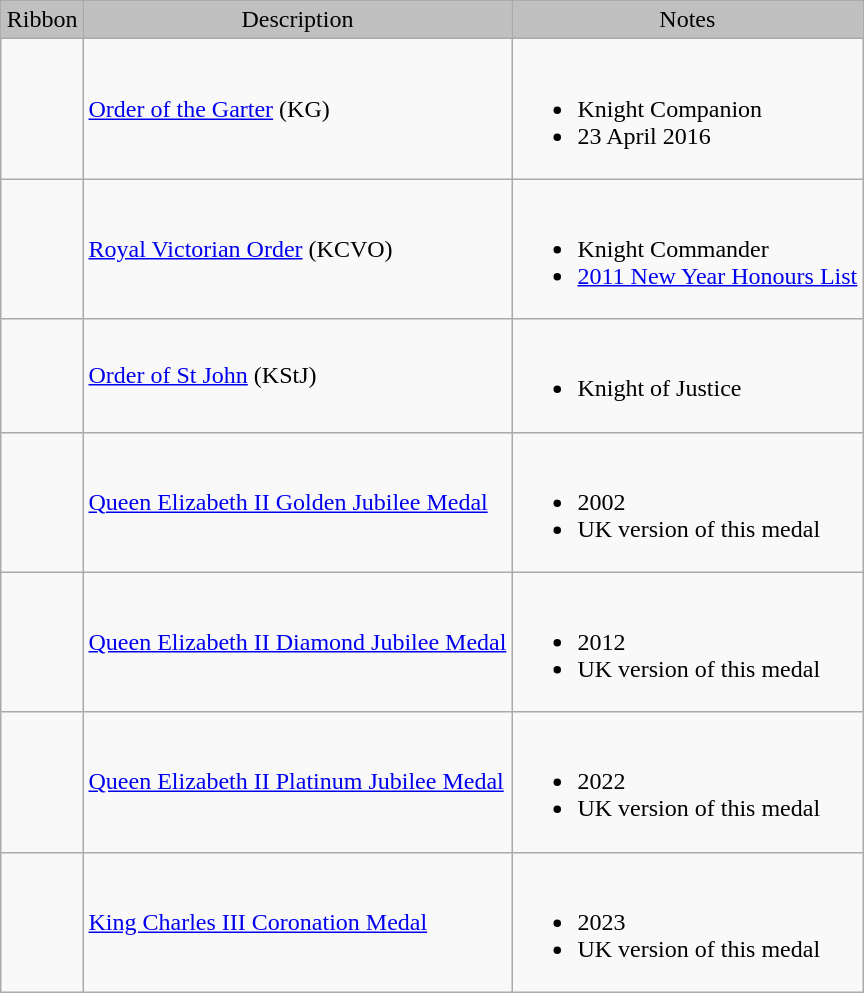<table class="wikitable" style="margin:auto;">
<tr style="background:silver;" align="center">
<td>Ribbon</td>
<td>Description</td>
<td>Notes</td>
</tr>
<tr>
<td></td>
<td><a href='#'>Order of the Garter</a> (KG)</td>
<td><br><ul><li>Knight Companion</li><li>23 April 2016</li></ul></td>
</tr>
<tr>
<td></td>
<td><a href='#'>Royal Victorian Order</a> (KCVO)</td>
<td><br><ul><li>Knight Commander</li><li><a href='#'>2011 New Year Honours List</a></li></ul></td>
</tr>
<tr>
<td></td>
<td><a href='#'>Order of St John</a> (KStJ)</td>
<td><br><ul><li>Knight of Justice</li></ul></td>
</tr>
<tr>
<td></td>
<td><a href='#'>Queen Elizabeth II Golden Jubilee Medal</a></td>
<td><br><ul><li>2002</li><li>UK version of this medal</li></ul></td>
</tr>
<tr>
<td></td>
<td><a href='#'>Queen Elizabeth II Diamond Jubilee Medal</a></td>
<td><br><ul><li>2012</li><li>UK version of this medal</li></ul></td>
</tr>
<tr>
<td></td>
<td><a href='#'>Queen Elizabeth II Platinum Jubilee Medal</a></td>
<td><br><ul><li>2022</li><li>UK version of this medal</li></ul></td>
</tr>
<tr>
<td></td>
<td><a href='#'>King Charles III Coronation Medal</a></td>
<td><br><ul><li>2023</li><li>UK version of this medal</li></ul></td>
</tr>
</table>
